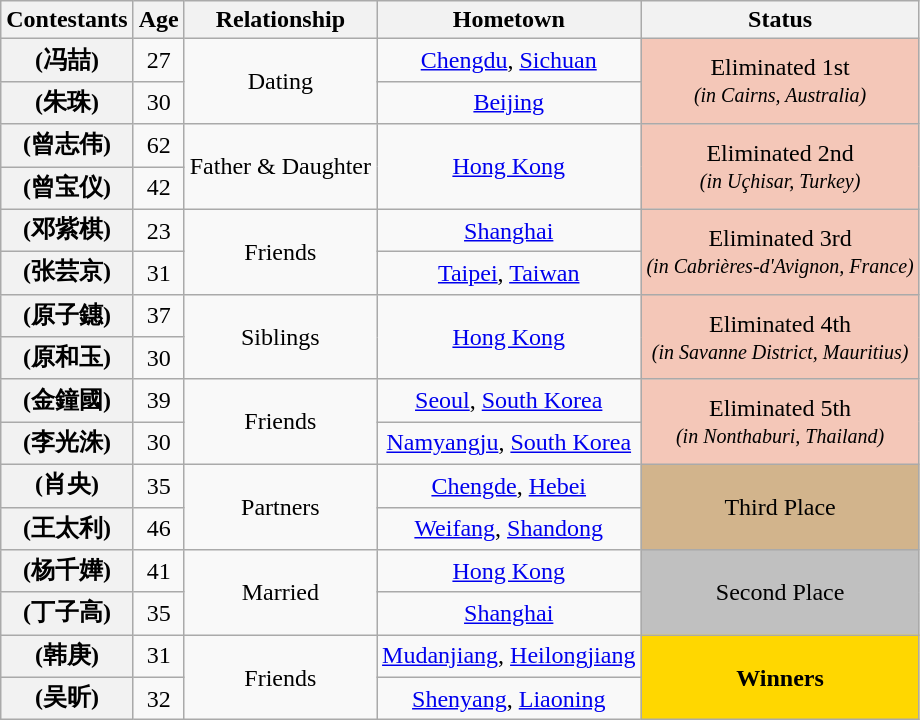<table class="wikitable sortable" style="text-align:center;">
<tr>
<th scope="col">Contestants</th>
<th scope="col">Age</th>
<th class="unsortable" scope="col">Relationship</th>
<th scope="col" class="unsortable">Hometown</th>
<th scope="col">Status</th>
</tr>
<tr>
<th scope="row"> (冯喆)</th>
<td>27</td>
<td rowspan="2">Dating</td>
<td><a href='#'>Chengdu</a>, <a href='#'>Sichuan</a></td>
<td rowspan="2" bgcolor="f4c7b8">Eliminated 1st<br><small><em>(in Cairns, Australia)</em></small></td>
</tr>
<tr>
<th scope="row"> (朱珠)</th>
<td>30</td>
<td><a href='#'>Beijing</a></td>
</tr>
<tr>
<th scope="row"> (曾志伟)</th>
<td>62</td>
<td rowspan="2">Father & Daughter</td>
<td rowspan="2"><a href='#'>Hong Kong</a></td>
<td rowspan="2" bgcolor="f4c7b8">Eliminated 2nd<br><small><em>(in Uçhisar, Turkey)</em></small></td>
</tr>
<tr>
<th scope="row"> (曾宝仪)</th>
<td>42</td>
</tr>
<tr>
<th scope="row"> (邓紫棋)</th>
<td>23</td>
<td rowspan="2">Friends</td>
<td><a href='#'>Shanghai</a></td>
<td rowspan="2" bgcolor="f4c7b8">Eliminated 3rd<br><small><em>(in Cabrières-d'Avignon, France)</em></small></td>
</tr>
<tr>
<th scope="row"> (张芸京)</th>
<td>31</td>
<td><a href='#'>Taipei</a>, <a href='#'>Taiwan</a></td>
</tr>
<tr>
<th scope="row"> (原子鏸)</th>
<td>37</td>
<td rowspan="2">Siblings</td>
<td rowspan="2"><a href='#'>Hong Kong</a></td>
<td rowspan="2" bgcolor="f4c7b8">Eliminated 4th<br><small><em>(in Savanne District, Mauritius)</em></small></td>
</tr>
<tr>
<th scope="row"> (原和玉)</th>
<td>30</td>
</tr>
<tr>
<th scope="row"> (金鐘國)</th>
<td>39</td>
<td rowspan="2">Friends</td>
<td><a href='#'>Seoul</a>, <a href='#'>South Korea</a></td>
<td rowspan="2" bgcolor="f4c7b8">Eliminated 5th<br><small><em>(in Nonthaburi, Thailand)</em></small></td>
</tr>
<tr>
<th scope="row"> (李光洙)</th>
<td>30</td>
<td><a href='#'>Namyangju</a>, <a href='#'>South Korea</a></td>
</tr>
<tr>
<th scope="row"> (肖央)</th>
<td>35</td>
<td rowspan="2">Partners</td>
<td><a href='#'>Chengde</a>, <a href='#'>Hebei</a></td>
<td rowspan="2" bgcolor="tan">Third Place</td>
</tr>
<tr>
<th scope="row"> (王太利)</th>
<td>46</td>
<td><a href='#'>Weifang</a>, <a href='#'>Shandong</a></td>
</tr>
<tr>
<th scope="row"> (杨千嬅)</th>
<td>41</td>
<td rowspan="2">Married</td>
<td><a href='#'>Hong Kong</a></td>
<td rowspan="2" bgcolor="silver">Second Place</td>
</tr>
<tr>
<th scope="row"> (丁子高)</th>
<td>35</td>
<td><a href='#'>Shanghai</a></td>
</tr>
<tr>
<th scope="row"> (韩庚)</th>
<td>31</td>
<td rowspan="2">Friends</td>
<td><a href='#'>Mudanjiang</a>, <a href='#'>Heilongjiang</a></td>
<td rowspan="2" bgcolor="gold"><strong>Winners</strong></td>
</tr>
<tr>
<th scope="row"> (吴昕)</th>
<td>32</td>
<td><a href='#'>Shenyang</a>, <a href='#'>Liaoning</a></td>
</tr>
</table>
